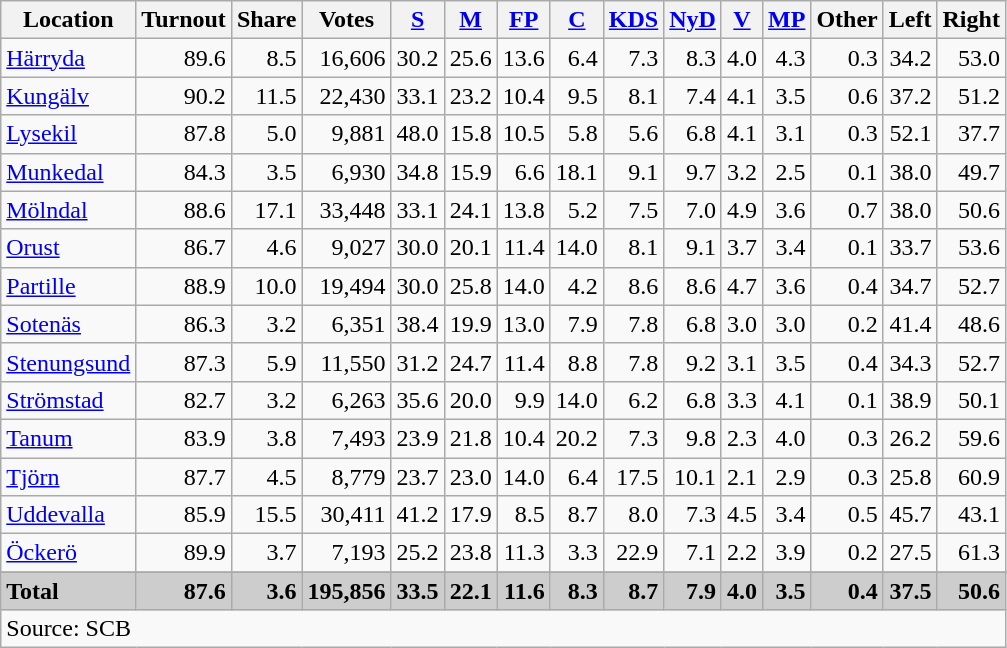<table class="wikitable sortable" style=text-align:right>
<tr>
<th>Location</th>
<th>Turnout</th>
<th>Share</th>
<th>Votes</th>
<th><a href='#'>S</a></th>
<th><a href='#'>M</a></th>
<th><a href='#'>FP</a></th>
<th><a href='#'>C</a></th>
<th><a href='#'>KDS</a></th>
<th><a href='#'>NyD</a></th>
<th><a href='#'>V</a></th>
<th><a href='#'>MP</a></th>
<th>Other</th>
<th>Left</th>
<th>Right</th>
</tr>
<tr>
<td align=left><a href='#'>Härryda</a></td>
<td>89.6</td>
<td>8.5</td>
<td>16,606</td>
<td>30.2</td>
<td>25.6</td>
<td>13.6</td>
<td>6.4</td>
<td>7.3</td>
<td>8.3</td>
<td>4.0</td>
<td>4.3</td>
<td>0.3</td>
<td>34.2</td>
<td>53.0</td>
</tr>
<tr>
<td align=left><a href='#'>Kungälv</a></td>
<td>90.2</td>
<td>11.5</td>
<td>22,430</td>
<td>33.1</td>
<td>23.2</td>
<td>10.4</td>
<td>9.5</td>
<td>8.1</td>
<td>7.4</td>
<td>4.1</td>
<td>3.5</td>
<td>0.6</td>
<td>37.2</td>
<td>51.2</td>
</tr>
<tr>
<td align=left><a href='#'>Lysekil</a></td>
<td>87.8</td>
<td>5.0</td>
<td>9,881</td>
<td>48.0</td>
<td>15.8</td>
<td>10.5</td>
<td>5.8</td>
<td>5.6</td>
<td>6.8</td>
<td>4.1</td>
<td>3.1</td>
<td>0.3</td>
<td>52.1</td>
<td>37.7</td>
</tr>
<tr>
<td align=left><a href='#'>Munkedal</a></td>
<td>84.3</td>
<td>3.5</td>
<td>6,930</td>
<td>34.8</td>
<td>15.9</td>
<td>6.6</td>
<td>18.1</td>
<td>9.1</td>
<td>9.7</td>
<td>3.2</td>
<td>2.5</td>
<td>0.1</td>
<td>38.0</td>
<td>49.7</td>
</tr>
<tr>
<td align=left><a href='#'>Mölndal</a></td>
<td>88.6</td>
<td>17.1</td>
<td>33,448</td>
<td>33.1</td>
<td>24.1</td>
<td>13.8</td>
<td>5.2</td>
<td>7.5</td>
<td>7.0</td>
<td>4.9</td>
<td>3.6</td>
<td>0.7</td>
<td>38.0</td>
<td>50.6</td>
</tr>
<tr>
<td align=left><a href='#'>Orust</a></td>
<td>86.7</td>
<td>4.6</td>
<td>9,027</td>
<td>30.0</td>
<td>20.1</td>
<td>11.4</td>
<td>14.0</td>
<td>8.1</td>
<td>9.1</td>
<td>3.7</td>
<td>3.4</td>
<td>0.1</td>
<td>33.7</td>
<td>53.6</td>
</tr>
<tr>
<td align=left><a href='#'>Partille</a></td>
<td>88.9</td>
<td>10.0</td>
<td>19,494</td>
<td>30.0</td>
<td>25.8</td>
<td>14.0</td>
<td>4.2</td>
<td>8.6</td>
<td>8.6</td>
<td>4.7</td>
<td>3.6</td>
<td>0.4</td>
<td>34.7</td>
<td>52.7</td>
</tr>
<tr>
<td align=left><a href='#'>Sotenäs</a></td>
<td>86.3</td>
<td>3.2</td>
<td>6,351</td>
<td>38.4</td>
<td>19.9</td>
<td>13.0</td>
<td>7.9</td>
<td>7.8</td>
<td>6.8</td>
<td>3.0</td>
<td>3.0</td>
<td>0.2</td>
<td>41.4</td>
<td>48.6</td>
</tr>
<tr>
<td align=left><a href='#'>Stenungsund</a></td>
<td>87.3</td>
<td>5.9</td>
<td>11,550</td>
<td>31.2</td>
<td>24.7</td>
<td>11.4</td>
<td>8.8</td>
<td>7.8</td>
<td>9.2</td>
<td>3.1</td>
<td>3.5</td>
<td>0.4</td>
<td>34.3</td>
<td>52.7</td>
</tr>
<tr>
<td align=left><a href='#'>Strömstad</a></td>
<td>82.7</td>
<td>3.2</td>
<td>6,263</td>
<td>35.6</td>
<td>20.0</td>
<td>9.9</td>
<td>14.0</td>
<td>6.2</td>
<td>6.8</td>
<td>3.3</td>
<td>4.1</td>
<td>0.1</td>
<td>38.9</td>
<td>50.1</td>
</tr>
<tr>
<td align=left><a href='#'>Tanum</a></td>
<td>83.9</td>
<td>3.8</td>
<td>7,493</td>
<td>23.9</td>
<td>21.8</td>
<td>10.4</td>
<td>20.2</td>
<td>7.3</td>
<td>9.8</td>
<td>2.3</td>
<td>4.0</td>
<td>0.3</td>
<td>26.2</td>
<td>59.6</td>
</tr>
<tr>
<td align=left><a href='#'>Tjörn</a></td>
<td>87.7</td>
<td>4.5</td>
<td>8,779</td>
<td>23.7</td>
<td>23.0</td>
<td>14.0</td>
<td>6.4</td>
<td>17.5</td>
<td>10.1</td>
<td>2.1</td>
<td>2.9</td>
<td>0.3</td>
<td>25.8</td>
<td>60.9</td>
</tr>
<tr>
<td align=left><a href='#'>Uddevalla</a></td>
<td>85.9</td>
<td>15.5</td>
<td>30,411</td>
<td>41.2</td>
<td>17.9</td>
<td>8.5</td>
<td>8.7</td>
<td>8.0</td>
<td>7.3</td>
<td>4.5</td>
<td>3.4</td>
<td>0.5</td>
<td>45.7</td>
<td>43.1</td>
</tr>
<tr>
<td align=left><a href='#'>Öckerö</a></td>
<td>89.9</td>
<td>3.7</td>
<td>7,193</td>
<td>25.2</td>
<td>23.8</td>
<td>11.3</td>
<td>3.3</td>
<td>22.9</td>
<td>7.1</td>
<td>2.2</td>
<td>3.9</td>
<td>0.2</td>
<td>27.5</td>
<td>61.3</td>
</tr>
<tr>
</tr>
<tr style="background:#CDCDCD;">
<td align=left><strong>Total</strong></td>
<td><strong>87.6</strong></td>
<td><strong>3.6</strong></td>
<td><strong>195,856</strong></td>
<td><strong>33.5</strong></td>
<td><strong>22.1</strong></td>
<td><strong>11.6</strong></td>
<td><strong>8.3</strong></td>
<td><strong>8.7</strong></td>
<td><strong>7.9</strong></td>
<td><strong>4.0</strong></td>
<td><strong>3.5</strong></td>
<td><strong>0.4</strong></td>
<td><strong>37.5</strong></td>
<td><strong>50.6</strong></td>
</tr>
<tr>
<td align=left colspan=15>Source: SCB </td>
</tr>
</table>
